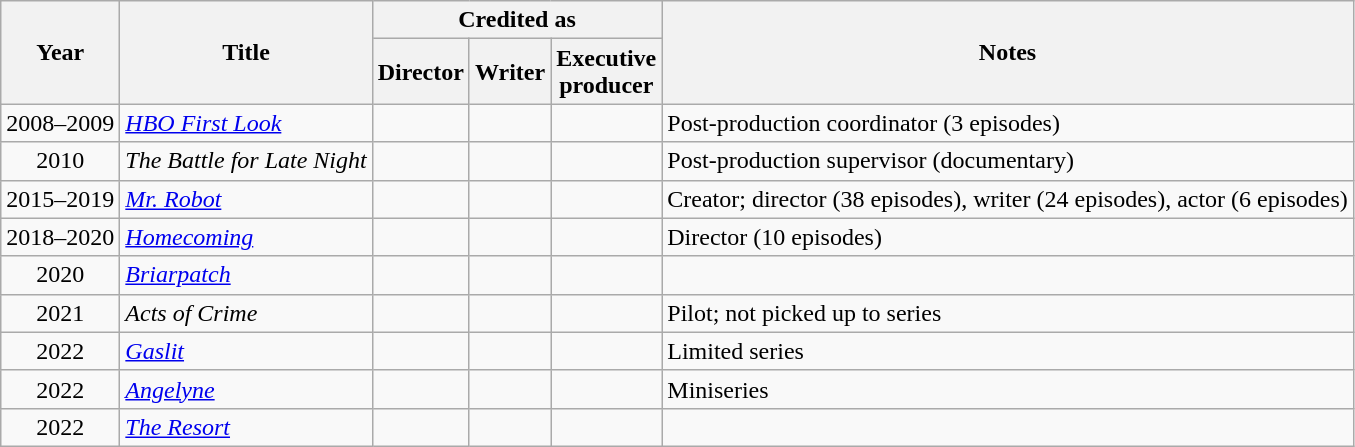<table class="wikitable" style="text-align:center; margin-right:auto; margin-right:auto">
<tr>
<th rowspan="2">Year</th>
<th rowspan="2">Title</th>
<th colspan="3">Credited as</th>
<th rowspan="2">Notes</th>
</tr>
<tr>
<th>Director</th>
<th>Writer</th>
<th>Executive<br>producer</th>
</tr>
<tr>
<td>2008–2009</td>
<td align="left"><em><a href='#'>HBO First Look</a></em></td>
<td></td>
<td></td>
<td></td>
<td align="left">Post-production coordinator (3 episodes)</td>
</tr>
<tr>
<td>2010</td>
<td align="left"><em>The Battle for Late Night</em></td>
<td></td>
<td></td>
<td></td>
<td align="left">Post-production supervisor (documentary)</td>
</tr>
<tr>
<td>2015–2019</td>
<td align="left"><em><a href='#'>Mr. Robot</a></em></td>
<td></td>
<td></td>
<td></td>
<td align="left">Creator; director (38 episodes), writer (24 episodes), actor (6 episodes)</td>
</tr>
<tr>
<td>2018–2020</td>
<td align="left"><em><a href='#'>Homecoming</a></em></td>
<td></td>
<td></td>
<td></td>
<td align="left">Director (10 episodes)</td>
</tr>
<tr>
<td>2020</td>
<td align="left"><em><a href='#'>Briarpatch</a></em></td>
<td></td>
<td></td>
<td></td>
<td></td>
</tr>
<tr>
<td>2021</td>
<td align="left"><em>Acts of Crime</em></td>
<td></td>
<td></td>
<td></td>
<td align="left">Pilot; not picked up to series</td>
</tr>
<tr>
<td>2022</td>
<td align="left"><em><a href='#'>Gaslit</a></em></td>
<td></td>
<td></td>
<td></td>
<td align="left">Limited series</td>
</tr>
<tr>
<td>2022</td>
<td align="left"><em><a href='#'>Angelyne</a></em></td>
<td></td>
<td></td>
<td></td>
<td align="left">Miniseries</td>
</tr>
<tr>
<td>2022</td>
<td align="left"><em><a href='#'>The Resort</a></em></td>
<td></td>
<td></td>
<td></td>
<td align="left"></td>
</tr>
</table>
